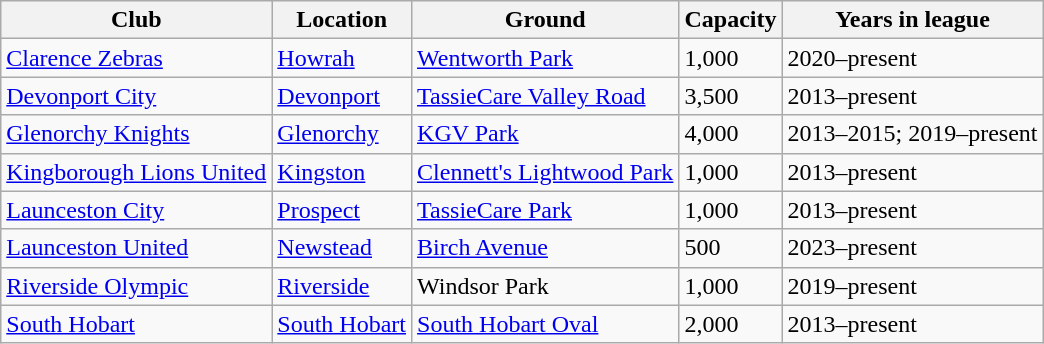<table class="wikitable">
<tr>
<th>Club</th>
<th>Location</th>
<th>Ground</th>
<th>Capacity</th>
<th>Years in league</th>
</tr>
<tr>
<td><a href='#'>Clarence Zebras</a></td>
<td><a href='#'>Howrah</a></td>
<td><a href='#'>Wentworth Park</a></td>
<td>1,000</td>
<td>2020–present</td>
</tr>
<tr>
<td><a href='#'>Devonport City</a></td>
<td><a href='#'>Devonport</a></td>
<td><a href='#'>TassieCare Valley Road</a></td>
<td>3,500</td>
<td>2013–present</td>
</tr>
<tr>
<td><a href='#'>Glenorchy Knights</a></td>
<td><a href='#'>Glenorchy</a></td>
<td><a href='#'>KGV Park</a></td>
<td>4,000</td>
<td>2013–2015; 2019–present</td>
</tr>
<tr>
<td><a href='#'>Kingborough Lions United</a></td>
<td><a href='#'>Kingston</a></td>
<td><a href='#'>Clennett's Lightwood Park</a></td>
<td>1,000</td>
<td>2013–present</td>
</tr>
<tr>
<td><a href='#'>Launceston City</a></td>
<td><a href='#'>Prospect</a></td>
<td><a href='#'>TassieCare Park</a></td>
<td>1,000</td>
<td>2013–present</td>
</tr>
<tr>
<td><a href='#'>Launceston United</a></td>
<td><a href='#'>Newstead</a></td>
<td><a href='#'>Birch Avenue</a></td>
<td>500</td>
<td>2023–present</td>
</tr>
<tr>
<td><a href='#'>Riverside Olympic</a></td>
<td><a href='#'>Riverside</a></td>
<td>Windsor Park</td>
<td>1,000</td>
<td>2019–present</td>
</tr>
<tr>
<td><a href='#'>South Hobart</a></td>
<td><a href='#'>South Hobart</a></td>
<td><a href='#'>South Hobart Oval</a></td>
<td>2,000</td>
<td>2013–present</td>
</tr>
</table>
